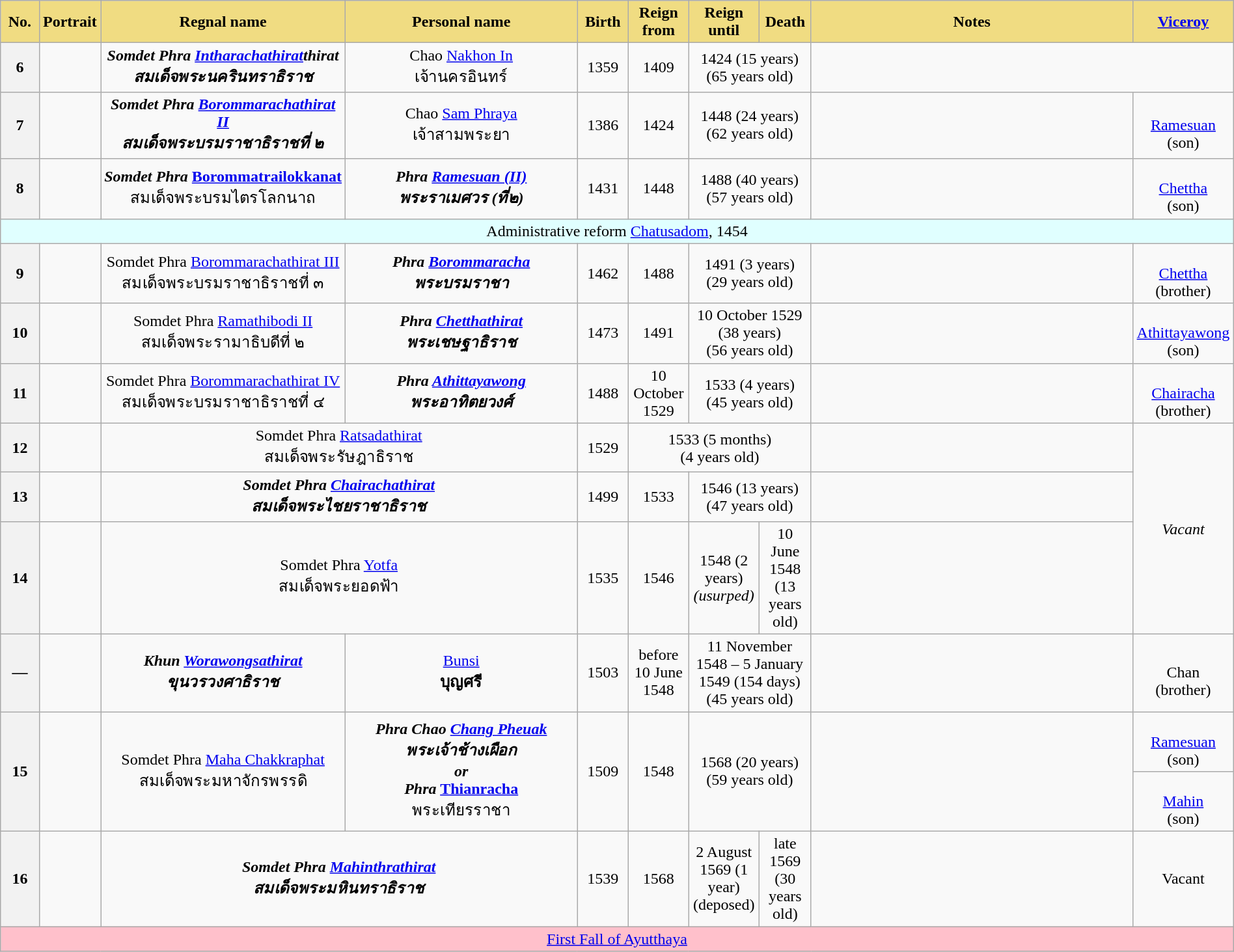<table class="wikitable" style="text-align:center; width:100%;">
<tr>
<th style="background-color:#F0DC82" width=3%>No.</th>
<th style="background-color:#F0DC82" width=1%>Portrait</th>
<th style="background-color:#F0DC82" width=19%>Regnal name</th>
<th style="background-color:#F0DC82" width=18%>Personal name</th>
<th style="background-color:#F0DC82" width=4%>Birth</th>
<th style="background-color:#F0DC82" width=4%>Reign from</th>
<th style="background-color:#F0DC82" width=4%>Reign until</th>
<th style="background-color:#F0DC82" width=4%>Death</th>
<th style="background-color:#F0DC82" width=25%>Notes</th>
<th style="background-color:#F0DC82" width=1%><a href='#'>Viceroy</a></th>
</tr>
<tr>
<th align="center">6</th>
<td></td>
<td><strong><em>Somdet Phra<em> <a href='#'>Intharachathirat</a>thirat<strong><br>สมเด็จพระนครินทราธิราช</td>
<td></em></strong>Chao</em> <a href='#'>Nakhon In</a></strong><br>เจ้านครอินทร์</td>
<td>1359</td>
<td>1409</td>
<td colspan="2">1424 (15 years)<br>(65 years old)</td>
<td colspan="2"></td>
</tr>
<tr>
<th align="center">7</th>
<td></td>
<td><strong><em>Somdet Phra<em> <a href='#'>Borommarachathirat II</a><strong><br>สมเด็จพระบรมราชาธิราชที่ ๒</td>
<td></em></strong>Chao</em> <a href='#'>Sam Phraya</a></strong><br>เจ้าสามพระยา</td>
<td>1386</td>
<td>1424</td>
<td colspan="2">1448 (24 years)<br>(62 years old)</td>
<td></td>
<td><br><a href='#'>Ramesuan</a><br>(son)</td>
</tr>
<tr>
<th align="center">8</th>
<td></td>
<td><strong><em>Somdet Phra</em></strong> <strong><a href='#'>Borommatrailokkanat</a></strong><br>สมเด็จพระบรมไตรโลกนาถ</td>
<td><strong><em>Phra<em> <a href='#'>Ramesuan (II)</a><strong><br>พระราเมศวร (ที่๒)</td>
<td>1431</td>
<td>1448</td>
<td colspan="2">1488 (40 years)<br>(57 years old)</td>
<td></td>
<td><br><a href='#'>Chettha</a><br>(son)</td>
</tr>
<tr>
<td colspan="10" style="background: #E0FFFF;"></em> Administrative reform <a href='#'>Chatusadom</a>, 1454<em></td>
</tr>
<tr>
<th align="center">9</th>
<td></td>
<td></em></strong>Somdet Phra</em> <a href='#'>Borommarachathirat III</a></strong><br>สมเด็จพระบรมราชาธิราชที่ ๓</td>
<td><strong><em>Phra<em> <a href='#'>Borommaracha</a><strong><br>พระบรมราชา</td>
<td>1462</td>
<td>1488</td>
<td colspan="2">1491 (3 years)<br>(29 years old)</td>
<td></td>
<td><br><a href='#'>Chettha</a><br>(brother)</td>
</tr>
<tr>
<th align="center">10</th>
<td></td>
<td></em></strong>Somdet Phra</em> <a href='#'>Ramathibodi&nbsp;II</a></strong><br>สมเด็จพระรามาธิบดีที่ ๒</td>
<td><strong><em>Phra<em> <a href='#'>Chetthathirat</a><strong><br>พระเชษฐาธิราช</td>
<td>1473</td>
<td>1491</td>
<td colspan="2">10 October 1529 (38 years)<br>(56 years old)</td>
<td></td>
<td><br><a href='#'>Athittayawong</a><br>(son)</td>
</tr>
<tr>
<th align="center">11</th>
<td></td>
<td></em></strong>Somdet Phra</em> <a href='#'>Borommarachathirat IV</a></strong><br>สมเด็จพระบรมราชาธิราชที่ ๔</td>
<td><strong><em>Phra<em> <a href='#'>Athittayawong</a><strong><br>พระอาทิตยวงศ์</td>
<td>1488</td>
<td>10 October 1529</td>
<td colspan="2">1533 (4 years)<br>(45 years old)</td>
<td></td>
<td><br><a href='#'>Chairacha</a><br>(brother)</td>
</tr>
<tr>
<th align="center">12</th>
<td></td>
<td colspan="2"></em></strong>Somdet Phra</em> <a href='#'>Ratsadathirat</a></strong><br>สมเด็จพระรัษฎาธิราช</td>
<td>1529</td>
<td colspan="3">1533 (5 months)<br>(4 years old)</td>
<td></td>
<td rowspan="3"><em>Vacant</em></td>
</tr>
<tr>
<th align="center">13</th>
<td></td>
<td colspan="2"><strong><em>Somdet Phra<em> <a href='#'>Chairachathirat</a><strong><br>สมเด็จพระไชยราชาธิราช</td>
<td>1499</td>
<td>1533</td>
<td colspan="2">1546 (13 years)<br>(47 years old)</td>
<td></td>
</tr>
<tr>
<th align="center">14</th>
<td></td>
<td colspan="2"></em></strong>Somdet Phra</em> <a href='#'>Yotfa</a></strong><br>สมเด็จพระยอดฟ้า</td>
<td>1535</td>
<td>1546</td>
<td>1548 (2 years)<br><em>(usurped)</em></td>
<td>10 June 1548<br>(13 years old)</td>
<td></td>
</tr>
<tr>
<th align="center">—</th>
<td></td>
<td><strong><em>Khun<em> <a href='#'>Worawongsathirat</a><strong><br>ขุนวรวงศาธิราช</td>
<td></strong><a href='#'>Bunsi</a><strong><br>บุญศรี</td>
<td>1503</td>
<td>before 10 June 1548</td>
<td colspan="2">11 November 1548 – 5 January 1549 (154 days)<br>(45 years old)</td>
<td></td>
<td><br>Chan<br>(brother)</td>
</tr>
<tr>
<th rowspan="2" align="center">15</th>
<td rowspan="2"></td>
<td rowspan="2"></em></strong>Somdet Phra</em> <a href='#'>Maha Chakkraphat</a></strong><br>สมเด็จพระมหาจักรพรรดิ</td>
<td rowspan="2"><strong><em>Phra Chao<em> <a href='#'>Chang Pheuak</a><strong><br>พระเจ้าช้างเผือก<br>or<br></em></strong>Phra</em> <a href='#'>Thianracha</a></strong><br>พระเทียรราชา</td>
<td rowspan="2">1509</td>
<td rowspan="2">1548</td>
<td colspan="2" rowspan="2">1568 (20 years)<br>(59 years old)</td>
<td rowspan="2"></td>
<td><br><a href='#'>Ramesuan</a><br>(son)</td>
</tr>
<tr>
<td><br><a href='#'>Mahin</a><br>(son)</td>
</tr>
<tr>
<th align="center">16</th>
<td></td>
<td colspan="2"><strong><em>Somdet Phra<em> <a href='#'>Mahinthrathirat</a><strong><br>สมเด็จพระมหินทราธิราช</td>
<td>1539</td>
<td>1568</td>
<td>2 August 1569 (1 year)<br></em>(deposed)<em></td>
<td> late 1569<br>(30 years old)</td>
<td></td>
<td></em>Vacant<em></td>
</tr>
<tr>
<td colspan="10" style="background-color:#FFC0CB"></em><a href='#'>First Fall of Ayutthaya</a><em></td>
</tr>
</table>
